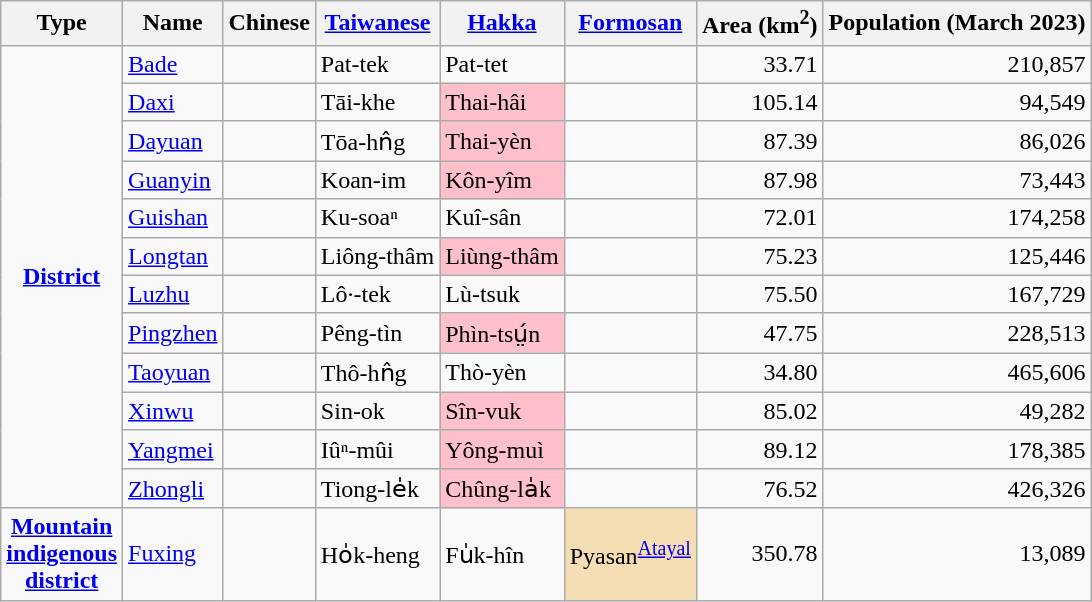<table class=wikitable>
<tr>
<th>Type</th>
<th>Name</th>
<th>Chinese</th>
<th><a href='#'>Taiwanese</a></th>
<th><a href='#'>Hakka</a></th>
<th><a href='#'>Formosan</a></th>
<th>Area (km<sup>2</sup>)</th>
<th>Population (March 2023)</th>
</tr>
<tr>
<td rowspan=12 align=center><strong><a href='#'>District</a></strong></td>
<td><a href='#'>Bade</a></td>
<td></td>
<td>Pat-tek</td>
<td>Pat-tet</td>
<td></td>
<td align=right>33.71</td>
<td align=right>210,857</td>
</tr>
<tr>
<td><a href='#'>Daxi</a></td>
<td></td>
<td>Tāi-khe</td>
<td bgcolor=pink>Thai-hâi</td>
<td></td>
<td align=right>105.14</td>
<td align=right>94,549</td>
</tr>
<tr>
<td><a href='#'>Dayuan</a></td>
<td></td>
<td>Tōa-hn̂g</td>
<td bgcolor=pink>Thai-yèn</td>
<td></td>
<td align=right>87.39</td>
<td align=right>86,026</td>
</tr>
<tr>
<td><a href='#'>Guanyin</a></td>
<td></td>
<td>Koan-im</td>
<td bgcolor=pink>Kôn-yîm</td>
<td></td>
<td align=right>87.98</td>
<td align=right>73,443</td>
</tr>
<tr>
<td><a href='#'>Guishan</a></td>
<td></td>
<td>Ku-soaⁿ</td>
<td>Kuî-sân</td>
<td></td>
<td align=right>72.01</td>
<td align=right>174,258</td>
</tr>
<tr>
<td><a href='#'>Longtan</a></td>
<td></td>
<td>Liông-thâm</td>
<td bgcolor=pink>Liùng-thâm</td>
<td></td>
<td align=right>75.23</td>
<td align=right>125,446</td>
</tr>
<tr>
<td><a href='#'>Luzhu</a></td>
<td></td>
<td>Lô·-tek</td>
<td>Lù-tsuk</td>
<td></td>
<td align=right>75.50</td>
<td align=right>167,729</td>
</tr>
<tr>
<td><a href='#'>Pingzhen</a></td>
<td></td>
<td>Pêng-tìn</td>
<td bgcolor=pink>Phìn-tsṳ́n</td>
<td></td>
<td align=right>47.75</td>
<td align=right>228,513</td>
</tr>
<tr>
<td><a href='#'>Taoyuan</a></td>
<td></td>
<td>Thô-hn̂g</td>
<td>Thò-yèn</td>
<td></td>
<td align=right>34.80</td>
<td align=right>465,606</td>
</tr>
<tr>
<td><a href='#'>Xinwu</a></td>
<td></td>
<td>Sin-ok</td>
<td bgcolor=pink>Sîn-vuk</td>
<td></td>
<td align=right>85.02</td>
<td align=right>49,282</td>
</tr>
<tr>
<td><a href='#'>Yangmei</a></td>
<td></td>
<td>Iûⁿ-mûi</td>
<td bgcolor=pink>Yông-muì</td>
<td></td>
<td align=right>89.12</td>
<td align=right>178,385</td>
</tr>
<tr>
<td><a href='#'>Zhongli</a></td>
<td></td>
<td>Tiong-le̍k</td>
<td bgcolor=pink>Chûng-la̍k</td>
<td></td>
<td align=right>76.52</td>
<td align=right>426,326</td>
</tr>
<tr>
<td align=center><strong><a href='#'>Mountain<br>indigenous<br>district</a></strong></td>
<td><a href='#'>Fuxing</a></td>
<td></td>
<td>Ho̍k-heng</td>
<td>Fu̍k-hîn</td>
<td bgcolor=wheat>Pyasan<sup><a href='#'>Atayal</a></sup></td>
<td align=right>350.78</td>
<td align=right>13,089</td>
</tr>
</table>
